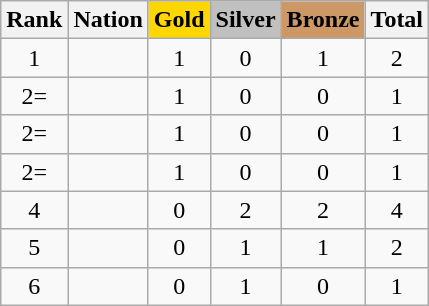<table class="wikitable sortable" style="text-align:center">
<tr>
<th>Rank</th>
<th>Nation</th>
<th style="background-color:gold">Gold</th>
<th style="background-color:silver">Silver</th>
<th style="background-color:#cc9966">Bronze</th>
<th>Total</th>
</tr>
<tr>
<td>1</td>
<td align=left></td>
<td>1</td>
<td>0</td>
<td>1</td>
<td>2</td>
</tr>
<tr>
<td>2=</td>
<td align=left></td>
<td>1</td>
<td>0</td>
<td>0</td>
<td>1</td>
</tr>
<tr>
<td>2=</td>
<td align=left></td>
<td>1</td>
<td>0</td>
<td>0</td>
<td>1</td>
</tr>
<tr>
<td>2=</td>
<td align=left></td>
<td>1</td>
<td>0</td>
<td>0</td>
<td>1</td>
</tr>
<tr>
<td>4</td>
<td align=left></td>
<td>0</td>
<td>2</td>
<td>2</td>
<td>4</td>
</tr>
<tr>
<td>5</td>
<td align="left"></td>
<td>0</td>
<td>1</td>
<td>1</td>
<td>2</td>
</tr>
<tr>
<td>6</td>
<td align="left"></td>
<td>0</td>
<td>1</td>
<td>0</td>
<td>1</td>
</tr>
</table>
